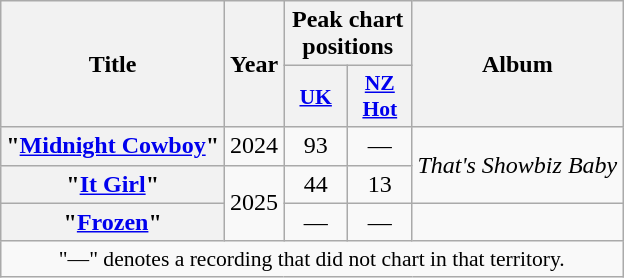<table class="wikitable plainrowheaders" style="text-align:center;">
<tr>
<th scope="col" rowspan="2">Title</th>
<th scope="col" rowspan="2">Year</th>
<th scope="col" colspan="2">Peak chart positions</th>
<th scope="col" rowspan="2">Album</th>
</tr>
<tr>
<th scope="col" style="width:2.5em;font-size:90%"><a href='#'>UK</a><br></th>
<th scope="col" style="width:2.5em;font-size:90%"><a href='#'>NZ<br>Hot</a><br></th>
</tr>
<tr>
<th scope="row">"<a href='#'>Midnight Cowboy</a>"</th>
<td>2024</td>
<td>93</td>
<td>—</td>
<td rowspan="2"><em>That's Showbiz Baby</em></td>
</tr>
<tr>
<th scope="row">"<a href='#'>It Girl</a>"</th>
<td rowspan="2">2025</td>
<td>44</td>
<td>13</td>
</tr>
<tr>
<th scope="row">"<a href='#'>Frozen</a>"</th>
<td>—</td>
<td>—</td>
<td></td>
</tr>
<tr>
<td colspan="5" style="font-size:90%;">"—" denotes a recording that did not chart in that territory.</td>
</tr>
</table>
